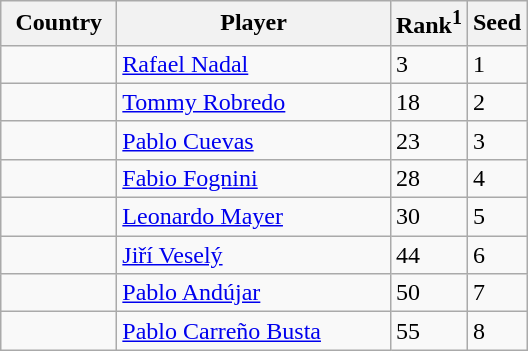<table class="sortable wikitable">
<tr>
<th width="70">Country</th>
<th width="175">Player</th>
<th>Rank<sup>1</sup></th>
<th>Seed</th>
</tr>
<tr>
<td></td>
<td><a href='#'>Rafael Nadal</a></td>
<td>3</td>
<td>1</td>
</tr>
<tr>
<td></td>
<td><a href='#'>Tommy Robredo</a></td>
<td>18</td>
<td>2</td>
</tr>
<tr>
<td></td>
<td><a href='#'>Pablo Cuevas</a></td>
<td>23</td>
<td>3</td>
</tr>
<tr>
<td></td>
<td><a href='#'>Fabio Fognini</a></td>
<td>28</td>
<td>4</td>
</tr>
<tr>
<td></td>
<td><a href='#'>Leonardo Mayer</a></td>
<td>30</td>
<td>5</td>
</tr>
<tr>
<td></td>
<td><a href='#'>Jiří Veselý</a></td>
<td>44</td>
<td>6</td>
</tr>
<tr>
<td></td>
<td><a href='#'>Pablo Andújar</a></td>
<td>50</td>
<td>7</td>
</tr>
<tr>
<td></td>
<td><a href='#'>Pablo Carreño Busta</a></td>
<td>55</td>
<td>8</td>
</tr>
</table>
